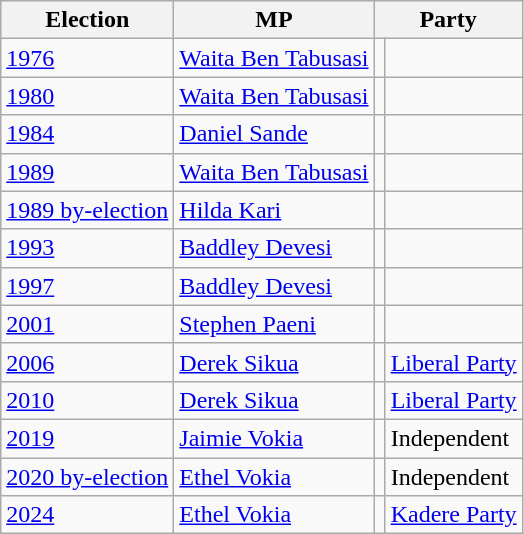<table class="wikitable sortable">
<tr>
<th>Election</th>
<th>MP</th>
<th colspan=2>Party</th>
</tr>
<tr>
<td><a href='#'>1976</a></td>
<td><a href='#'>Waita Ben Tabusasi</a></td>
<td></td>
<td></td>
</tr>
<tr>
<td><a href='#'>1980</a></td>
<td><a href='#'>Waita Ben Tabusasi</a></td>
<td></td>
<td></td>
</tr>
<tr>
<td><a href='#'>1984</a></td>
<td><a href='#'>Daniel Sande</a></td>
<td></td>
<td></td>
</tr>
<tr>
<td><a href='#'>1989</a></td>
<td><a href='#'>Waita Ben Tabusasi</a></td>
<td></td>
<td></td>
</tr>
<tr>
<td><a href='#'>1989 by-election</a></td>
<td><a href='#'>Hilda Kari</a></td>
<td></td>
<td></td>
</tr>
<tr>
<td><a href='#'>1993</a></td>
<td><a href='#'>Baddley Devesi</a></td>
<td></td>
<td></td>
</tr>
<tr>
<td><a href='#'>1997</a></td>
<td><a href='#'>Baddley Devesi</a></td>
<td></td>
<td></td>
</tr>
<tr>
<td><a href='#'>2001</a></td>
<td><a href='#'>Stephen Paeni</a></td>
<td></td>
<td></td>
</tr>
<tr>
<td><a href='#'>2006</a></td>
<td><a href='#'>Derek Sikua</a></td>
<td bgcolor=></td>
<td><a href='#'>Liberal Party</a></td>
</tr>
<tr>
<td><a href='#'>2010</a></td>
<td><a href='#'>Derek Sikua</a></td>
<td bgcolor=></td>
<td><a href='#'>Liberal Party</a></td>
</tr>
<tr>
<td><a href='#'>2019</a></td>
<td><a href='#'>Jaimie Vokia</a></td>
<td bgcolor=></td>
<td>Independent</td>
</tr>
<tr>
<td><a href='#'>2020 by-election</a></td>
<td><a href='#'>Ethel Vokia</a></td>
<td bgcolor=></td>
<td>Independent</td>
</tr>
<tr>
<td><a href='#'>2024</a></td>
<td><a href='#'>Ethel Vokia</a></td>
<td></td>
<td><a href='#'>Kadere Party</a></td>
</tr>
</table>
